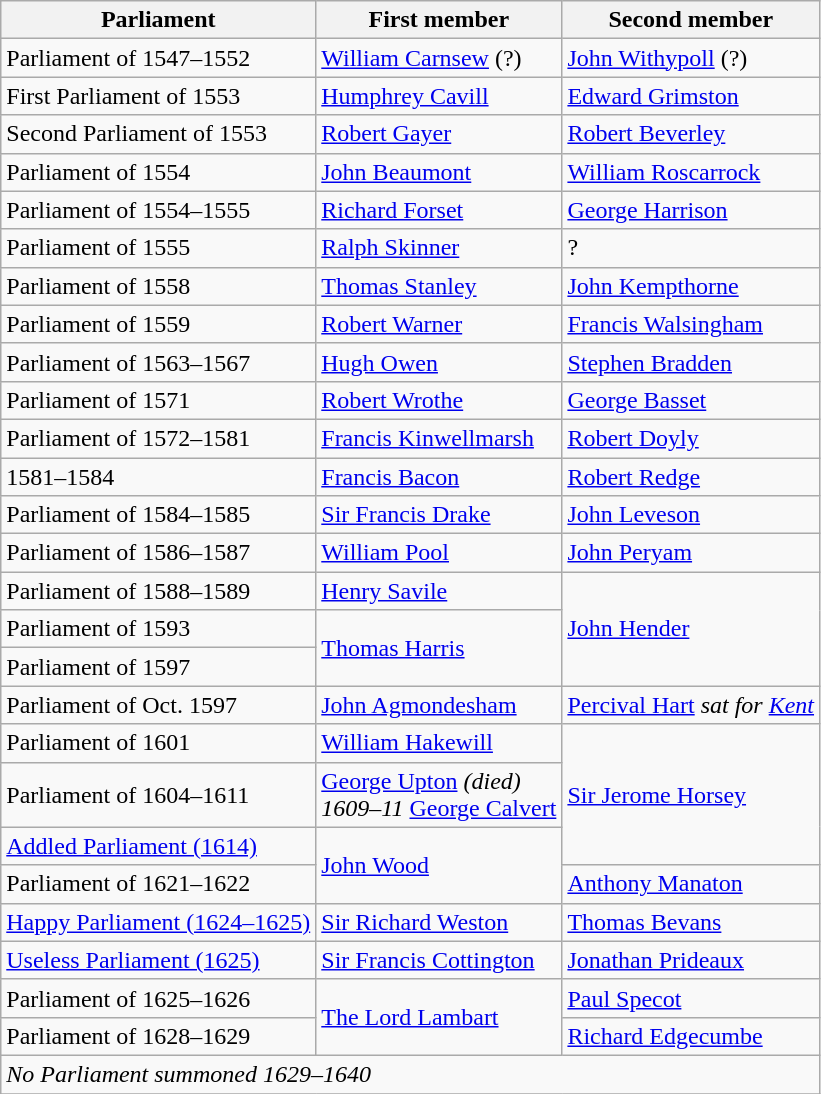<table class="wikitable">
<tr>
<th>Parliament</th>
<th>First member</th>
<th>Second member</th>
</tr>
<tr>
<td>Parliament of 1547–1552</td>
<td><a href='#'>William Carnsew</a> (?)</td>
<td><a href='#'>John Withypoll</a> (?)</td>
</tr>
<tr>
<td>First Parliament of 1553</td>
<td><a href='#'>Humphrey Cavill</a></td>
<td><a href='#'>Edward Grimston</a></td>
</tr>
<tr>
<td>Second Parliament of 1553</td>
<td><a href='#'>Robert Gayer</a></td>
<td><a href='#'>Robert Beverley</a></td>
</tr>
<tr>
<td>Parliament of 1554</td>
<td><a href='#'>John Beaumont</a></td>
<td><a href='#'>William Roscarrock</a></td>
</tr>
<tr>
<td>Parliament of 1554–1555</td>
<td><a href='#'>Richard Forset</a></td>
<td><a href='#'>George Harrison</a></td>
</tr>
<tr>
<td>Parliament of 1555</td>
<td><a href='#'>Ralph Skinner</a></td>
<td>?</td>
</tr>
<tr>
<td>Parliament of 1558</td>
<td><a href='#'>Thomas Stanley</a></td>
<td><a href='#'>John Kempthorne</a></td>
</tr>
<tr>
<td>Parliament of 1559</td>
<td><a href='#'>Robert Warner</a></td>
<td><a href='#'>Francis Walsingham</a></td>
</tr>
<tr>
<td>Parliament of 1563–1567</td>
<td><a href='#'>Hugh Owen</a></td>
<td><a href='#'>Stephen Bradden</a></td>
</tr>
<tr>
<td>Parliament of 1571</td>
<td><a href='#'>Robert Wrothe</a></td>
<td><a href='#'>George Basset</a></td>
</tr>
<tr>
<td>Parliament of 1572–1581</td>
<td><a href='#'>Francis Kinwellmarsh</a></td>
<td><a href='#'>Robert Doyly</a></td>
</tr>
<tr>
<td>1581–1584</td>
<td><a href='#'>Francis Bacon</a></td>
<td><a href='#'>Robert Redge</a></td>
</tr>
<tr>
<td>Parliament of 1584–1585</td>
<td><a href='#'>Sir Francis Drake</a></td>
<td><a href='#'>John Leveson</a></td>
</tr>
<tr>
<td>Parliament of 1586–1587</td>
<td><a href='#'>William Pool</a></td>
<td><a href='#'>John Peryam</a></td>
</tr>
<tr>
<td>Parliament of 1588–1589</td>
<td><a href='#'>Henry Savile</a></td>
<td rowspan="3"><a href='#'>John Hender</a></td>
</tr>
<tr>
<td>Parliament of 1593</td>
<td rowspan="2"><a href='#'>Thomas Harris</a></td>
</tr>
<tr>
<td>Parliament of 1597</td>
</tr>
<tr>
<td>Parliament of Oct. 1597</td>
<td><a href='#'>John Agmondesham</a></td>
<td><a href='#'>Percival Hart</a> <em>sat for <a href='#'>Kent</a></em></td>
</tr>
<tr>
<td>Parliament of 1601</td>
<td><a href='#'>William Hakewill</a></td>
<td rowspan="3"><a href='#'>Sir Jerome Horsey</a></td>
</tr>
<tr>
<td>Parliament of 1604–1611</td>
<td><a href='#'>George Upton</a> <em>(died)</em><br><em>1609–11</em> <a href='#'>George Calvert</a></td>
</tr>
<tr>
<td><a href='#'>Addled Parliament (1614)</a></td>
<td rowspan="2"><a href='#'>John Wood</a></td>
</tr>
<tr>
<td>Parliament of 1621–1622</td>
<td><a href='#'>Anthony Manaton</a></td>
</tr>
<tr>
<td><a href='#'>Happy Parliament (1624–1625)</a></td>
<td><a href='#'>Sir Richard Weston</a></td>
<td><a href='#'>Thomas Bevans</a></td>
</tr>
<tr>
<td><a href='#'>Useless Parliament (1625)</a></td>
<td><a href='#'>Sir Francis Cottington</a></td>
<td><a href='#'>Jonathan Prideaux</a></td>
</tr>
<tr>
<td>Parliament of 1625–1626</td>
<td rowspan="2"><a href='#'>The Lord Lambart</a></td>
<td><a href='#'>Paul Specot</a></td>
</tr>
<tr>
<td>Parliament of 1628–1629</td>
<td><a href='#'>Richard Edgecumbe</a></td>
</tr>
<tr>
<td colspan="4"><em>No Parliament summoned 1629–1640</em></td>
</tr>
<tr>
</tr>
</table>
